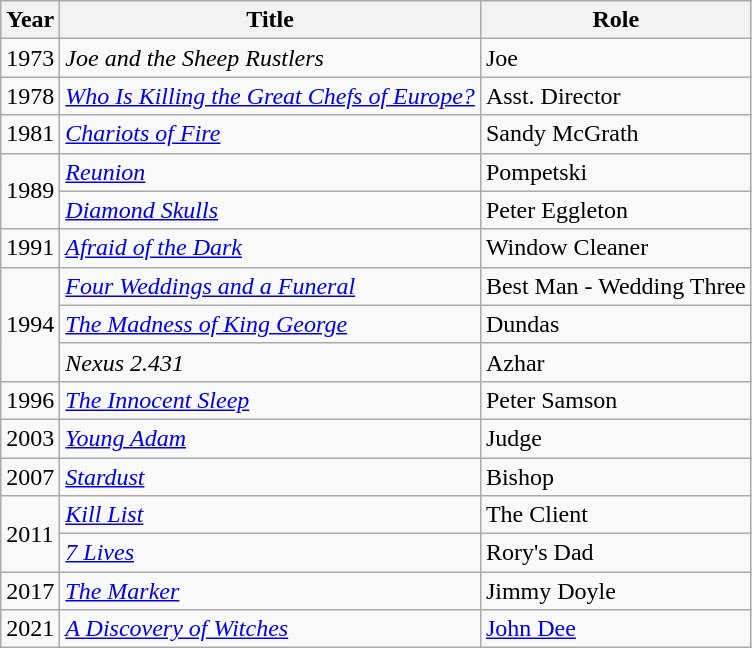<table class="wikitable">
<tr>
<th>Year</th>
<th>Title</th>
<th>Role</th>
</tr>
<tr>
<td>1973</td>
<td><em>Joe and the Sheep Rustlers</em></td>
<td>Joe</td>
</tr>
<tr>
<td>1978</td>
<td><em><a href='#'>Who Is Killing the Great Chefs of Europe?</a></em></td>
<td>Asst. Director</td>
</tr>
<tr>
<td>1981</td>
<td><em><a href='#'>Chariots of Fire</a></em></td>
<td>Sandy McGrath</td>
</tr>
<tr>
<td rowspan="2">1989</td>
<td><em><a href='#'>Reunion</a></em></td>
<td>Pompetski</td>
</tr>
<tr>
<td><em><a href='#'>Diamond Skulls</a></em></td>
<td>Peter Eggleton</td>
</tr>
<tr>
<td>1991</td>
<td><em><a href='#'>Afraid of the Dark</a></em></td>
<td>Window Cleaner</td>
</tr>
<tr>
<td rowspan="3">1994</td>
<td><em><a href='#'>Four Weddings and a Funeral</a></em></td>
<td>Best Man - Wedding Three</td>
</tr>
<tr>
<td><em><a href='#'>The Madness of King George</a></em></td>
<td>Dundas</td>
</tr>
<tr>
<td><em>Nexus 2.431</em></td>
<td>Azhar</td>
</tr>
<tr>
<td>1996</td>
<td><em><a href='#'>The Innocent Sleep</a></em></td>
<td>Peter Samson</td>
</tr>
<tr>
<td>2003</td>
<td><em><a href='#'>Young Adam</a></em></td>
<td>Judge</td>
</tr>
<tr>
<td>2007</td>
<td><em><a href='#'>Stardust</a></em></td>
<td>Bishop</td>
</tr>
<tr>
<td rowspan="2">2011</td>
<td><em><a href='#'>Kill List</a></em></td>
<td>The Client</td>
</tr>
<tr>
<td><em><a href='#'>7 Lives</a></em></td>
<td>Rory's Dad</td>
</tr>
<tr>
<td>2017</td>
<td><em><a href='#'>The Marker</a></em></td>
<td>Jimmy Doyle</td>
</tr>
<tr>
<td>2021</td>
<td><em><a href='#'>A Discovery of Witches</a></em></td>
<td><a href='#'>John Dee</a></td>
</tr>
</table>
